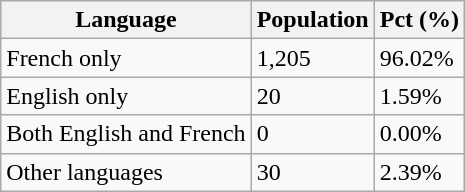<table class="wikitable">
<tr>
<th>Language</th>
<th>Population</th>
<th>Pct (%)</th>
</tr>
<tr>
<td>French only</td>
<td>1,205</td>
<td>96.02%</td>
</tr>
<tr>
<td>English only</td>
<td>20</td>
<td>1.59%</td>
</tr>
<tr>
<td>Both English and French</td>
<td>0</td>
<td>0.00%</td>
</tr>
<tr>
<td>Other languages</td>
<td>30</td>
<td>2.39%</td>
</tr>
</table>
